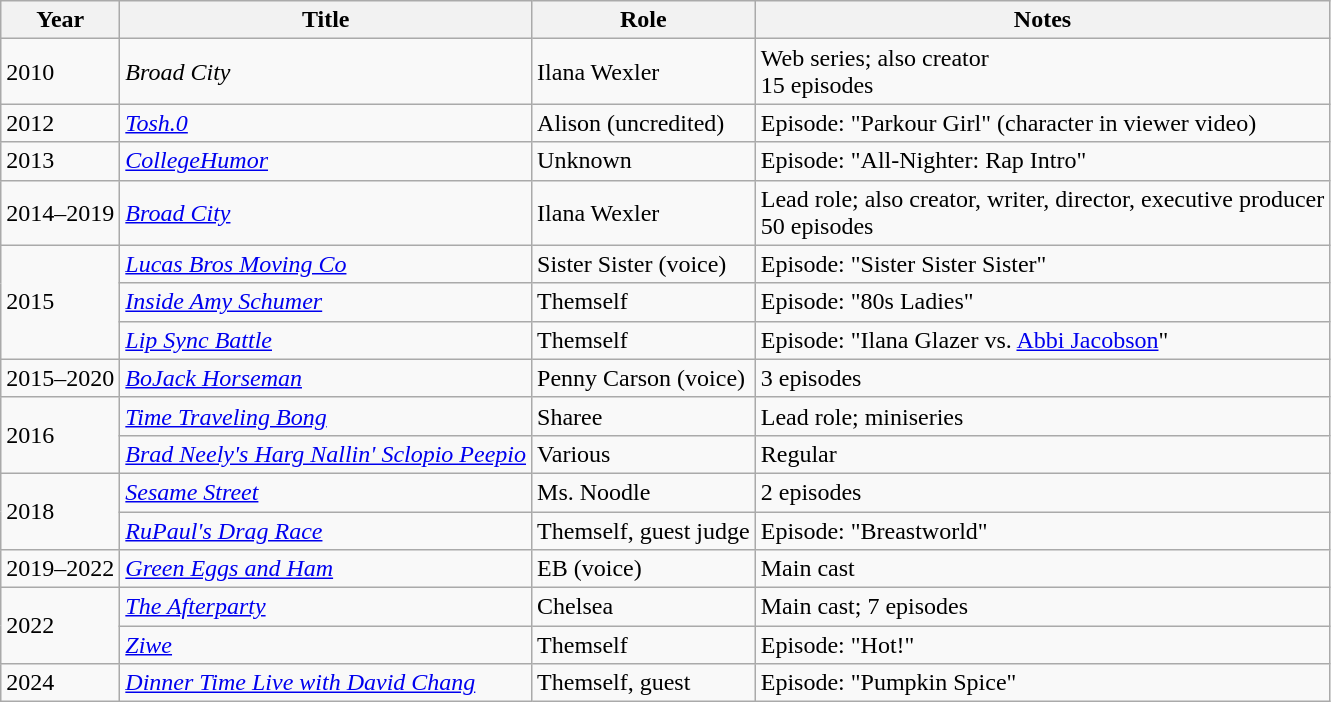<table class="wikitable sortable">
<tr>
<th scope="col">Year</th>
<th scope="col">Title</th>
<th scope="col">Role</th>
<th scope="col" class="unsortable">Notes</th>
</tr>
<tr>
<td>2010</td>
<td scope="row"><em>Broad City</em></td>
<td>Ilana Wexler</td>
<td>Web series; also creator<br>15 episodes</td>
</tr>
<tr>
<td>2012</td>
<td scope="row"><em><a href='#'>Tosh.0</a></em></td>
<td>Alison (uncredited)</td>
<td>Episode: "Parkour Girl" (character in viewer video)</td>
</tr>
<tr>
<td>2013</td>
<td scope="row"><em><a href='#'>CollegeHumor</a></em></td>
<td>Unknown</td>
<td>Episode: "All-Nighter: Rap Intro"</td>
</tr>
<tr>
<td>2014–2019</td>
<td scope="row"><em><a href='#'>Broad City</a></em></td>
<td>Ilana Wexler</td>
<td>Lead role; also creator, writer, director, executive producer<br>50 episodes</td>
</tr>
<tr>
<td rowspan="3">2015</td>
<td scope="row"><em><a href='#'>Lucas Bros Moving Co</a></em></td>
<td>Sister Sister (voice)</td>
<td>Episode: "Sister Sister Sister"</td>
</tr>
<tr>
<td scope="row"><em><a href='#'>Inside Amy Schumer</a></em></td>
<td>Themself</td>
<td>Episode: "80s Ladies"</td>
</tr>
<tr>
<td scope="row"><em><a href='#'>Lip Sync Battle</a></em></td>
<td>Themself</td>
<td>Episode: "Ilana Glazer vs. <a href='#'>Abbi Jacobson</a>"</td>
</tr>
<tr>
<td>2015–2020</td>
<td scope="row"><em><a href='#'>BoJack Horseman</a></em></td>
<td>Penny Carson (voice)</td>
<td>3 episodes</td>
</tr>
<tr>
<td rowspan="2">2016</td>
<td scope="row"><em><a href='#'>Time Traveling Bong</a></em></td>
<td>Sharee</td>
<td>Lead role; miniseries</td>
</tr>
<tr>
<td scope="row"><em><a href='#'>Brad Neely's Harg Nallin' Sclopio Peepio</a></em></td>
<td>Various</td>
<td>Regular</td>
</tr>
<tr>
<td rowspan="2">2018</td>
<td scope="row"><em><a href='#'>Sesame Street</a></em></td>
<td>Ms. Noodle</td>
<td>2 episodes</td>
</tr>
<tr>
<td scope="row"><em><a href='#'>RuPaul's Drag Race</a></em></td>
<td>Themself, guest judge</td>
<td>Episode: "Breastworld"</td>
</tr>
<tr>
<td>2019–2022</td>
<td scope="row"><em><a href='#'>Green Eggs and Ham</a></em></td>
<td>EB (voice)</td>
<td>Main cast</td>
</tr>
<tr>
<td rowspan="2">2022</td>
<td scope="row"><em><a href='#'>The Afterparty</a></em></td>
<td>Chelsea</td>
<td>Main cast; 7 episodes</td>
</tr>
<tr>
<td scope="row"><em><a href='#'>Ziwe</a></em></td>
<td>Themself</td>
<td>Episode: "Hot!"</td>
</tr>
<tr>
<td>2024</td>
<td><em><a href='#'>Dinner Time Live with David Chang</a></em></td>
<td>Themself, guest</td>
<td>Episode: "Pumpkin Spice"</td>
</tr>
</table>
